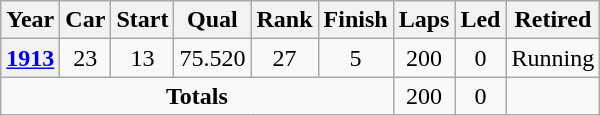<table class="wikitable" style="text-align:center">
<tr>
<th>Year</th>
<th>Car</th>
<th>Start</th>
<th>Qual</th>
<th>Rank</th>
<th>Finish</th>
<th>Laps</th>
<th>Led</th>
<th>Retired</th>
</tr>
<tr>
<th><a href='#'>1913</a></th>
<td>23</td>
<td>13</td>
<td>75.520</td>
<td>27</td>
<td>5</td>
<td>200</td>
<td>0</td>
<td>Running</td>
</tr>
<tr>
<td colspan=6><strong>Totals</strong></td>
<td>200</td>
<td>0</td>
<td></td>
</tr>
</table>
